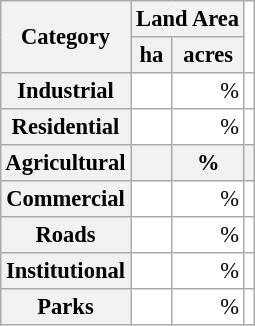<table style="margin:0 auto;">
<tr>
<td style="vertical-align:top;"><br><table class="wikitable" style="background-color:white;text-align:right;font-size:94%;padding-left:1em;padding-right:1em;">
<tr>
<th rowspan=2>Category</th>
<th colspan=2>Land Area</th>
</tr>
<tr>
<th>ha</th>
<th>acres</th>
</tr>
<tr>
<th>Industrial</th>
<td></td>
<td>%</td>
<td></td>
</tr>
<tr>
<th>Residential</th>
<td></td>
<td>%</td>
<td></td>
</tr>
<tr>
<th>Agricultural</th>
<th></th>
<th>%</th>
<th></th>
</tr>
<tr>
<th>Commercial</th>
<td></td>
<td>%</td>
<td></td>
</tr>
<tr>
<th>Roads</th>
<td></td>
<td>%</td>
<td></td>
</tr>
<tr>
<th>Institutional</th>
<td></td>
<td>%</td>
<td></td>
</tr>
<tr>
<th>Parks</th>
<td></td>
<td>%</td>
<td></td>
</tr>
</table>
</td>
<td style="padding-top:3em;padding-left:3em;"></td>
</tr>
</table>
